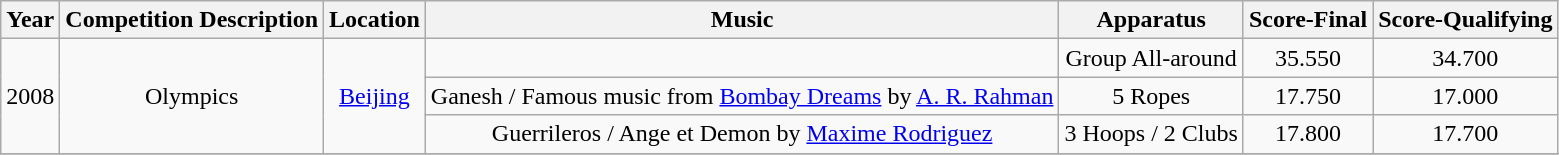<table class="wikitable" style="text-align:center">
<tr>
<th>Year</th>
<th>Competition Description</th>
<th>Location</th>
<th>Music </th>
<th>Apparatus</th>
<th>Score-Final</th>
<th>Score-Qualifying</th>
</tr>
<tr>
<td rowspan="3">2008</td>
<td rowspan="3">Olympics</td>
<td rowspan="3"><a href='#'>Beijing</a></td>
<td></td>
<td>Group All-around</td>
<td>35.550</td>
<td>34.700</td>
</tr>
<tr>
<td>Ganesh / Famous music from <a href='#'>Bombay Dreams</a> by <a href='#'>A. R. Rahman</a></td>
<td>5 Ropes</td>
<td>17.750</td>
<td>17.000</td>
</tr>
<tr>
<td>Guerrileros / Ange et Demon by <a href='#'>Maxime Rodriguez</a></td>
<td>3 Hoops / 2 Clubs</td>
<td>17.800</td>
<td>17.700</td>
</tr>
<tr>
</tr>
</table>
